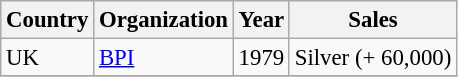<table class="wikitable" style="font-size: 95%;">
<tr>
<th>Country</th>
<th>Organization</th>
<th>Year</th>
<th>Sales</th>
</tr>
<tr>
<td>UK</td>
<td><a href='#'>BPI</a></td>
<td>1979</td>
<td>Silver (+ 60,000)</td>
</tr>
<tr>
</tr>
</table>
